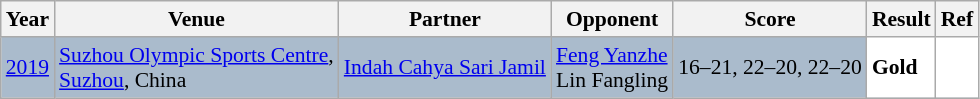<table class="sortable wikitable" style="font-size: 90%">
<tr>
<th>Year</th>
<th>Venue</th>
<th>Partner</th>
<th>Opponent</th>
<th>Score</th>
<th>Result</th>
<th>Ref</th>
</tr>
<tr style="background:#AABBCC">
<td align="center"><a href='#'>2019</a></td>
<td align="left"><a href='#'>Suzhou Olympic Sports Centre</a>,<br><a href='#'>Suzhou</a>, China</td>
<td align="left"> <a href='#'>Indah Cahya Sari Jamil</a></td>
<td align="left"> <a href='#'>Feng Yanzhe</a><br> Lin Fangling</td>
<td align="left">16–21, 22–20, 22–20</td>
<td style="text-align:left; background:white"> <strong>Gold</strong></td>
<td style="text-align:center; background:white"></td>
</tr>
</table>
